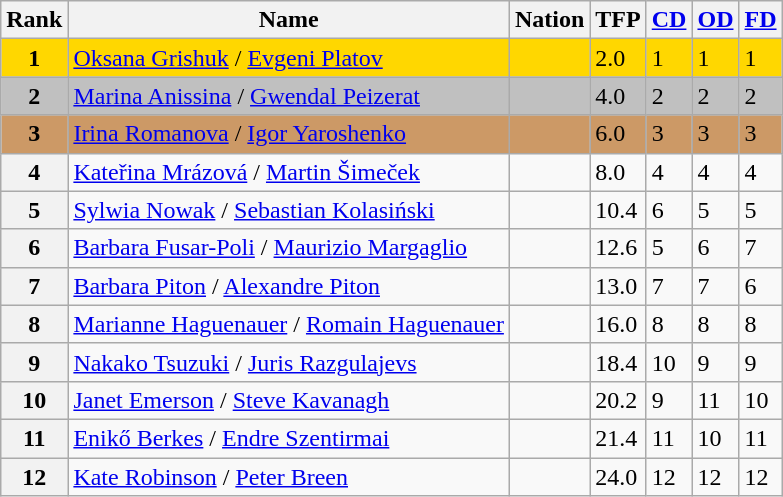<table class="wikitable sortable">
<tr>
<th>Rank</th>
<th>Name</th>
<th>Nation</th>
<th>TFP</th>
<th><a href='#'>CD</a></th>
<th><a href='#'>OD</a></th>
<th><a href='#'>FD</a></th>
</tr>
<tr bgcolor="gold">
<td align="center"><strong>1</strong></td>
<td><a href='#'>Oksana Grishuk</a> / <a href='#'>Evgeni Platov</a></td>
<td></td>
<td>2.0</td>
<td>1</td>
<td>1</td>
<td>1</td>
</tr>
<tr bgcolor="silver">
<td align="center"><strong>2</strong></td>
<td><a href='#'>Marina Anissina</a> / <a href='#'>Gwendal Peizerat</a></td>
<td></td>
<td>4.0</td>
<td>2</td>
<td>2</td>
<td>2</td>
</tr>
<tr bgcolor="cc9966">
<td align="center"><strong>3</strong></td>
<td><a href='#'>Irina Romanova</a> / <a href='#'>Igor Yaroshenko</a></td>
<td></td>
<td>6.0</td>
<td>3</td>
<td>3</td>
<td>3</td>
</tr>
<tr>
<th>4</th>
<td><a href='#'>Kateřina Mrázová</a> / <a href='#'>Martin Šimeček</a></td>
<td></td>
<td>8.0</td>
<td>4</td>
<td>4</td>
<td>4</td>
</tr>
<tr>
<th>5</th>
<td><a href='#'>Sylwia Nowak</a> / <a href='#'>Sebastian Kolasiński</a></td>
<td></td>
<td>10.4</td>
<td>6</td>
<td>5</td>
<td>5</td>
</tr>
<tr>
<th>6</th>
<td><a href='#'>Barbara Fusar-Poli</a> / <a href='#'>Maurizio Margaglio</a></td>
<td></td>
<td>12.6</td>
<td>5</td>
<td>6</td>
<td>7</td>
</tr>
<tr>
<th>7</th>
<td><a href='#'>Barbara Piton</a> / <a href='#'>Alexandre Piton</a></td>
<td></td>
<td>13.0</td>
<td>7</td>
<td>7</td>
<td>6</td>
</tr>
<tr>
<th>8</th>
<td><a href='#'>Marianne Haguenauer</a> / <a href='#'>Romain Haguenauer</a></td>
<td></td>
<td>16.0</td>
<td>8</td>
<td>8</td>
<td>8</td>
</tr>
<tr>
<th>9</th>
<td><a href='#'>Nakako Tsuzuki</a> / <a href='#'>Juris Razgulajevs</a></td>
<td></td>
<td>18.4</td>
<td>10</td>
<td>9</td>
<td>9</td>
</tr>
<tr>
<th>10</th>
<td><a href='#'>Janet Emerson</a> / <a href='#'>Steve Kavanagh</a></td>
<td></td>
<td>20.2</td>
<td>9</td>
<td>11</td>
<td>10</td>
</tr>
<tr>
<th>11</th>
<td><a href='#'>Enikő Berkes</a> / <a href='#'>Endre Szentirmai</a></td>
<td></td>
<td>21.4</td>
<td>11</td>
<td>10</td>
<td>11</td>
</tr>
<tr>
<th>12</th>
<td><a href='#'>Kate Robinson</a> / <a href='#'>Peter Breen</a></td>
<td></td>
<td>24.0</td>
<td>12</td>
<td>12</td>
<td>12</td>
</tr>
</table>
